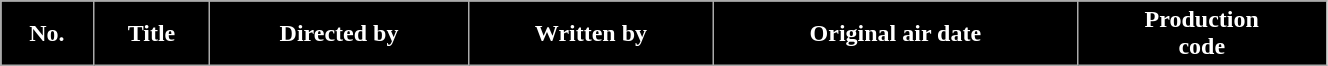<table class="wikitable plainrowheaders" border="1" style="width:70%;">
<tr style="color:white;">
<th style="background:#000">No.</th>
<th style="background:#000">Title</th>
<th style="background:#000">Directed by</th>
<th style="background:#000">Written by</th>
<th style="background:#000">Original air date</th>
<th style="background:#000">Production<br>code<br>          </th>
</tr>
</table>
